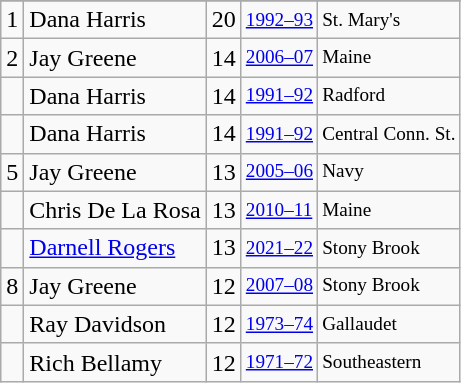<table class="wikitable">
<tr>
</tr>
<tr>
<td>1</td>
<td>Dana Harris</td>
<td>20</td>
<td style="font-size:80%;"><a href='#'>1992–93</a></td>
<td style="font-size:80%;">St. Mary's</td>
</tr>
<tr>
<td>2</td>
<td>Jay Greene</td>
<td>14</td>
<td style="font-size:80%;"><a href='#'>2006–07</a></td>
<td style="font-size:80%;">Maine</td>
</tr>
<tr>
<td></td>
<td>Dana Harris</td>
<td>14</td>
<td style="font-size:80%;"><a href='#'>1991–92</a></td>
<td style="font-size:80%;">Radford</td>
</tr>
<tr>
<td></td>
<td>Dana Harris</td>
<td>14</td>
<td style="font-size:80%;"><a href='#'>1991–92</a></td>
<td style="font-size:80%;">Central Conn. St.</td>
</tr>
<tr>
<td>5</td>
<td>Jay Greene</td>
<td>13</td>
<td style="font-size:80%;"><a href='#'>2005–06</a></td>
<td style="font-size:80%;">Navy</td>
</tr>
<tr>
<td></td>
<td>Chris De La Rosa</td>
<td>13</td>
<td style="font-size:80%;"><a href='#'>2010–11</a></td>
<td style="font-size:80%;">Maine</td>
</tr>
<tr>
<td></td>
<td><a href='#'>Darnell Rogers</a></td>
<td>13</td>
<td style="font-size:80%;"><a href='#'>2021–22</a></td>
<td style="font-size:80%;">Stony Brook</td>
</tr>
<tr>
<td>8</td>
<td>Jay Greene</td>
<td>12</td>
<td style="font-size:80%;"><a href='#'>2007–08</a></td>
<td style="font-size:80%;">Stony Brook</td>
</tr>
<tr>
<td></td>
<td>Ray Davidson</td>
<td>12</td>
<td style="font-size:80%;"><a href='#'>1973–74</a></td>
<td style="font-size:80%;">Gallaudet</td>
</tr>
<tr>
<td></td>
<td>Rich Bellamy</td>
<td>12</td>
<td style="font-size:80%;"><a href='#'>1971–72</a></td>
<td style="font-size:80%;">Southeastern</td>
</tr>
</table>
